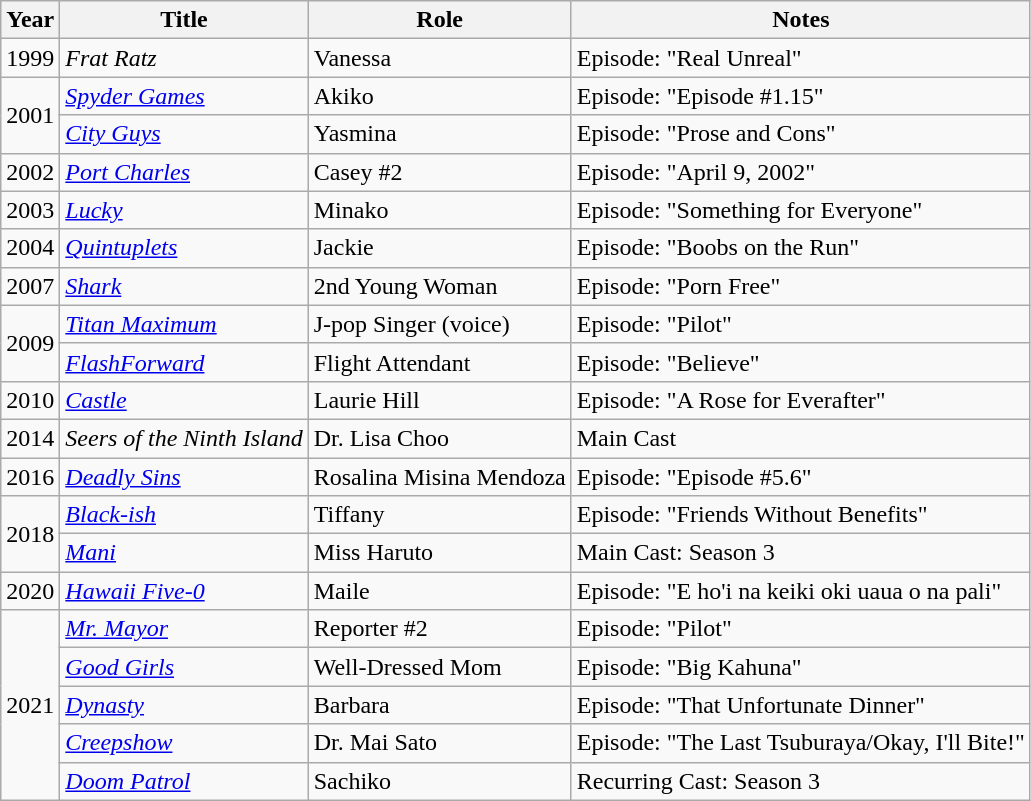<table class="wikitable sortable">
<tr>
<th>Year</th>
<th>Title</th>
<th>Role</th>
<th>Notes</th>
</tr>
<tr>
<td>1999</td>
<td><em>Frat Ratz</em></td>
<td>Vanessa</td>
<td>Episode: "Real Unreal"</td>
</tr>
<tr>
<td rowspan="2">2001</td>
<td><em><a href='#'>Spyder Games</a></em></td>
<td>Akiko</td>
<td>Episode: "Episode #1.15"</td>
</tr>
<tr>
<td><em><a href='#'>City Guys</a></em></td>
<td>Yasmina</td>
<td>Episode: "Prose and Cons"</td>
</tr>
<tr>
<td>2002</td>
<td><em><a href='#'>Port Charles</a></em></td>
<td>Casey #2</td>
<td>Episode: "April 9, 2002"</td>
</tr>
<tr>
<td>2003</td>
<td><em><a href='#'>Lucky</a></em></td>
<td>Minako</td>
<td>Episode: "Something for Everyone"</td>
</tr>
<tr>
<td>2004</td>
<td><em><a href='#'>Quintuplets</a></em></td>
<td>Jackie</td>
<td>Episode: "Boobs on the Run"</td>
</tr>
<tr>
<td>2007</td>
<td><em><a href='#'>Shark</a></em></td>
<td>2nd Young Woman</td>
<td>Episode: "Porn Free"</td>
</tr>
<tr>
<td rowspan="2">2009</td>
<td><em><a href='#'>Titan Maximum</a></em></td>
<td>J-pop Singer (voice)</td>
<td>Episode: "Pilot"</td>
</tr>
<tr>
<td><em><a href='#'>FlashForward</a></em></td>
<td>Flight Attendant</td>
<td>Episode: "Believe"</td>
</tr>
<tr>
<td>2010</td>
<td><em><a href='#'>Castle</a></em></td>
<td>Laurie Hill</td>
<td>Episode: "A Rose for Everafter"</td>
</tr>
<tr>
<td>2014</td>
<td><em>Seers of the Ninth Island</em></td>
<td>Dr. Lisa Choo</td>
<td>Main Cast</td>
</tr>
<tr>
<td>2016</td>
<td><em><a href='#'>Deadly Sins</a></em></td>
<td>Rosalina Misina Mendoza</td>
<td>Episode: "Episode #5.6"</td>
</tr>
<tr>
<td rowspan="2">2018</td>
<td><em><a href='#'>Black-ish</a></em></td>
<td>Tiffany</td>
<td>Episode: "Friends Without Benefits"</td>
</tr>
<tr>
<td><em><a href='#'>Mani</a></em></td>
<td>Miss Haruto</td>
<td>Main Cast: Season 3</td>
</tr>
<tr>
<td>2020</td>
<td><em><a href='#'>Hawaii Five-0</a></em></td>
<td>Maile</td>
<td>Episode: "E ho'i na keiki oki uaua o na pali"</td>
</tr>
<tr>
<td rowspan="5">2021</td>
<td><em><a href='#'>Mr. Mayor</a></em></td>
<td>Reporter #2</td>
<td>Episode: "Pilot"</td>
</tr>
<tr>
<td><em><a href='#'>Good Girls</a></em></td>
<td>Well-Dressed Mom</td>
<td>Episode: "Big Kahuna"</td>
</tr>
<tr>
<td><em><a href='#'>Dynasty</a></em></td>
<td>Barbara</td>
<td>Episode: "That Unfortunate Dinner"</td>
</tr>
<tr>
<td><em><a href='#'>Creepshow</a></em></td>
<td>Dr. Mai Sato</td>
<td>Episode: "The Last Tsuburaya/Okay, I'll Bite!"</td>
</tr>
<tr>
<td><em><a href='#'>Doom Patrol</a></em></td>
<td>Sachiko</td>
<td>Recurring Cast: Season 3</td>
</tr>
</table>
